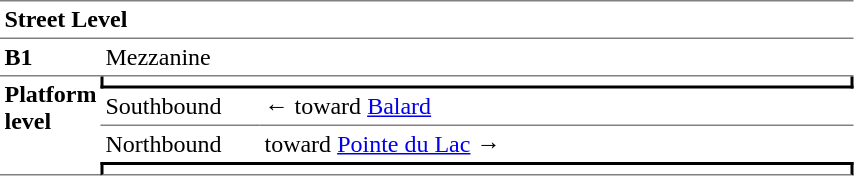<table cellspacing="0" cellpadding="3" border="0">
<tr>
<td colspan="3" data-darkreader-inline-border-bottom="" data-darkreader-inline-border-top="" width="50" valign="top" style="border-bottom:solid 1px gray;border-top:solid 1px gray;"><strong>Street Level</strong></td>
</tr>
<tr>
<td data-darkreader-inline-border-bottom="" width="50" valign="top" style="border-bottom:solid 1px gray;"><strong>B1</strong></td>
<td colspan="2" data-darkreader-inline-border-bottom="" width="100" valign="top" style="border-bottom:solid 1px gray;">Mezzanine</td>
</tr>
<tr>
<td rowspan="4" data-darkreader-inline-border-bottom="" width="50" valign="top" style="border-bottom:solid 1px gray;"><strong>Platform level</strong></td>
<td colspan="2" data-darkreader-inline-border-bottom="" data-darkreader-inline-border-left="" data-darkreader-inline-border-right="" style="border-right:solid 2px black;border-left:solid 2px black;border-bottom:solid 2px black;text-align:center;"></td>
</tr>
<tr>
<td data-darkreader-inline-border-bottom="" width="100" style="border-bottom:solid 1px gray;">Southbound</td>
<td data-darkreader-inline-border-bottom="" width="390" style="border-bottom:solid 1px gray;">←   toward <a href='#'>Balard</a> </td>
</tr>
<tr>
<td>Northbound</td>
<td>   toward <a href='#'>Pointe du Lac</a>  →</td>
</tr>
<tr>
<td colspan="2" data-darkreader-inline-border-bottom="" data-darkreader-inline-border-left="" data-darkreader-inline-border-right="" data-darkreader-inline-border-top="" style="border-top:solid 2px black;border-right:solid 2px black;border-left:solid 2px black;border-bottom:solid 1px gray;text-align:center;"></td>
</tr>
</table>
